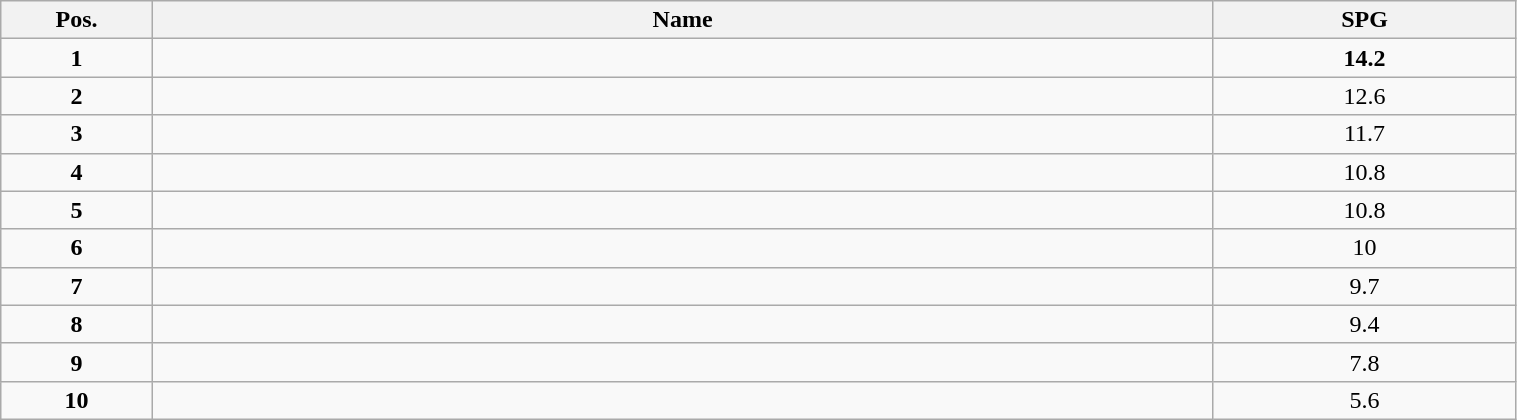<table class="wikitable" style="width:80%;">
<tr>
<th style="width:10%;">Pos.</th>
<th style="width:70%;">Name</th>
<th style="width:20%;">SPG</th>
</tr>
<tr>
<td align=center><strong>1</strong></td>
<td><strong></strong></td>
<td align=center><strong>14.2</strong></td>
</tr>
<tr>
<td align=center><strong>2</strong></td>
<td></td>
<td align=center>12.6</td>
</tr>
<tr>
<td align=center><strong>3</strong></td>
<td></td>
<td align=center>11.7</td>
</tr>
<tr>
<td align=center><strong>4</strong></td>
<td></td>
<td align=center>10.8</td>
</tr>
<tr>
<td align=center><strong>5</strong></td>
<td></td>
<td align=center>10.8</td>
</tr>
<tr>
<td align=center><strong>6</strong></td>
<td></td>
<td align=center>10</td>
</tr>
<tr>
<td align=center><strong>7</strong></td>
<td></td>
<td align=center>9.7</td>
</tr>
<tr>
<td align=center><strong>8</strong></td>
<td></td>
<td align=center>9.4</td>
</tr>
<tr>
<td align=center><strong>9</strong></td>
<td></td>
<td align=center>7.8</td>
</tr>
<tr>
<td align=center><strong>10</strong></td>
<td></td>
<td align=center>5.6</td>
</tr>
</table>
